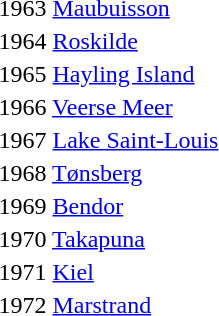<table>
<tr>
<td>1963 <a href='#'>Maubuisson</a></td>
<td></td>
<td></td>
<td></td>
<td></td>
</tr>
<tr>
<td>1964 <a href='#'>Roskilde</a></td>
<td></td>
<td></td>
<td></td>
<td></td>
</tr>
<tr>
<td>1965 <a href='#'>Hayling Island</a></td>
<td></td>
<td></td>
<td></td>
<td></td>
</tr>
<tr>
<td>1966 <a href='#'>Veerse Meer</a></td>
<td></td>
<td></td>
<td></td>
</tr>
<tr>
<td>1967 <a href='#'>Lake Saint-Louis</a></td>
<td></td>
<td></td>
<td></td>
<td></td>
</tr>
<tr>
<td>1968 <a href='#'>Tønsberg</a></td>
<td></td>
<td></td>
<td></td>
<td></td>
</tr>
<tr>
<td>1969 <a href='#'>Bendor</a></td>
<td></td>
<td></td>
<td></td>
<td></td>
</tr>
<tr>
<td>1970 <a href='#'>Takapuna</a></td>
<td></td>
<td></td>
<td></td>
<td></td>
</tr>
<tr>
<td>1971 <a href='#'>Kiel</a></td>
<td></td>
<td></td>
<td></td>
<td></td>
</tr>
<tr>
<td>1972 <a href='#'>Marstrand</a></td>
<td></td>
<td></td>
<td></td>
<td></td>
</tr>
</table>
